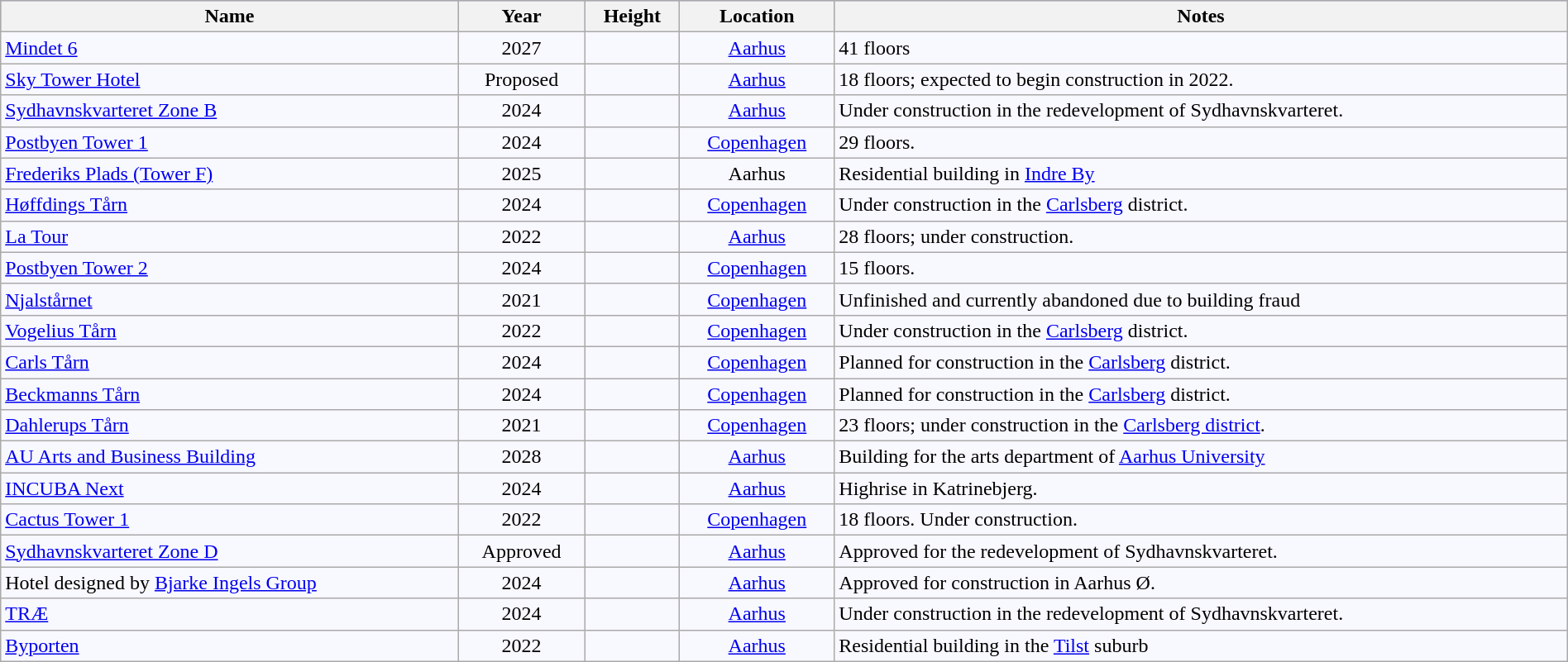<table border="1" bgcolor="#E0E0E0" cellspacing="2" cellpadding="2" width="100%"  class="wikitable sortable">
<tr ---- align="center" valign="top" bgcolor="#a0a0f0">
<th align="left">Name</th>
<th align="center">Year</th>
<th align="center">Height</th>
<th align="center">Location</th>
<th align="left" class="unsortable">Notes</th>
</tr>
<tr ---- align="center" valign="top" bgcolor="#F8F8FF">
<td align="left"><a href='#'>Mindet 6</a></td>
<td align="center">2027</td>
<td align="center"></td>
<td align="center"><a href='#'>Aarhus</a></td>
<td align="left">41 floors</td>
</tr>
<tr ---- align="center" valign="top" bgcolor="#F8F8FF">
<td align="left"><a href='#'>Sky Tower Hotel</a></td>
<td align="center">Proposed</td>
<td align="center"></td>
<td align="center"><a href='#'>Aarhus</a></td>
<td align="left">18 floors; expected to begin construction in 2022.</td>
</tr>
<tr ---- align="center" valign="top" bgcolor="#F8F8FF">
<td align="left"><a href='#'>Sydhavnskvarteret Zone B</a></td>
<td align="center">2024</td>
<td align="center"></td>
<td align="center"><a href='#'>Aarhus</a></td>
<td align="left">Under construction in the redevelopment of Sydhavnskvarteret.</td>
</tr>
<tr ---- align="center" valign="top" bgcolor="#F8F8FF">
<td align="left"><a href='#'>Postbyen Tower 1</a></td>
<td align="center">2024</td>
<td align="center"></td>
<td align="center"><a href='#'>Copenhagen</a></td>
<td align="left">29 floors.</td>
</tr>
<tr ---- align="center" valign="top" bgcolor="#F8F8FF">
<td align="left"><a href='#'>Frederiks Plads (Tower F)</a></td>
<td align="center">2025</td>
<td align="center"></td>
<td align="center">Aarhus</td>
<td align="left">Residential building in <a href='#'>Indre By</a></td>
</tr>
<tr ---- align="center" valign="top" bgcolor="#F8F8FF">
<td align="left"><a href='#'>Høffdings Tårn</a></td>
<td align="center">2024</td>
<td align="center"></td>
<td align="center"><a href='#'>Copenhagen</a></td>
<td align="left">Under construction in the <a href='#'>Carlsberg</a> district.</td>
</tr>
<tr ---- align="center" valign="top" bgcolor="#F8F8FF">
<td align="left"><a href='#'>La Tour</a></td>
<td align="center">2022</td>
<td align="center"></td>
<td align="center"><a href='#'>Aarhus</a></td>
<td align="left">28 floors; under construction.</td>
</tr>
<tr ---- align="center" valign="top" bgcolor="#F8F8FF">
<td align="left"><a href='#'>Postbyen Tower 2</a></td>
<td align="center">2024</td>
<td align="center"></td>
<td align="center"><a href='#'>Copenhagen</a></td>
<td align="left">15 floors.</td>
</tr>
<tr ---- align="center" valign="top" bgcolor="#F8F8FF">
<td align="left"><a href='#'>Njalstårnet</a></td>
<td align="center">2021</td>
<td align="center"></td>
<td align="center"><a href='#'>Copenhagen</a></td>
<td align="left">Unfinished and currently abandoned due to building fraud</td>
</tr>
<tr ---- align="center" valign="top" bgcolor="#F8F8FF">
<td align="left"><a href='#'>Vogelius Tårn</a></td>
<td align="center">2022</td>
<td align="center"></td>
<td align="center"><a href='#'>Copenhagen</a></td>
<td align="left">Under construction in the <a href='#'>Carlsberg</a> district.</td>
</tr>
<tr ---- align="center" valign="top" bgcolor="#F8F8FF">
<td align="left"><a href='#'>Carls Tårn</a></td>
<td align="center">2024</td>
<td align="center"></td>
<td align="center"><a href='#'>Copenhagen</a></td>
<td align="left">Planned for construction in the <a href='#'>Carlsberg</a> district.</td>
</tr>
<tr ---- align="center" valign="top" bgcolor="#F8F8FF">
<td align="left"><a href='#'>Beckmanns Tårn</a></td>
<td align="center">2024</td>
<td align="center"></td>
<td align="center"><a href='#'>Copenhagen</a></td>
<td align="left">Planned for construction in the <a href='#'>Carlsberg</a> district.</td>
</tr>
<tr ---- align="center" valign="top" bgcolor="#F8F8FF">
<td align="left"><a href='#'>Dahlerups Tårn</a></td>
<td align="center">2021</td>
<td align="center"></td>
<td align="center"><a href='#'>Copenhagen</a></td>
<td align="left">23 floors; under construction in the <a href='#'>Carlsberg district</a>.</td>
</tr>
<tr ---- align="center" valign="top" bgcolor="#F8F8FF">
<td align="left"><a href='#'>AU Arts and Business Building</a></td>
<td align="center">2028</td>
<td align="center"></td>
<td align="center"><a href='#'>Aarhus</a></td>
<td align="left">Building for the arts department of <a href='#'>Aarhus University</a></td>
</tr>
<tr ---- align="center" valign="top" bgcolor="#F8F8FF">
<td align="left"><a href='#'>INCUBA Next</a></td>
<td align="center">2024</td>
<td align="center"></td>
<td align="center"><a href='#'>Aarhus</a></td>
<td align="left">Highrise in Katrinebjerg.</td>
</tr>
<tr ---- align="center" valign="top" bgcolor="#F8F8FF">
<td align="left"><a href='#'>Cactus Tower 1</a></td>
<td align="center">2022</td>
<td align="center"></td>
<td align="center"><a href='#'>Copenhagen</a></td>
<td align="left">18 floors. Under construction.</td>
</tr>
<tr ---- align="center" valign="top" bgcolor="#F8F8FF">
<td align="left"><a href='#'>Sydhavnskvarteret Zone D</a></td>
<td align="center">Approved</td>
<td align="center"></td>
<td align="center"><a href='#'>Aarhus</a></td>
<td align="left">Approved for the redevelopment of Sydhavnskvarteret.</td>
</tr>
<tr ---- align="center" valign="top" bgcolor="#F8F8FF">
<td align="left">Hotel designed by <a href='#'>Bjarke Ingels Group</a></td>
<td align="center">2024</td>
<td align="center"></td>
<td align="center"><a href='#'>Aarhus</a></td>
<td align="left">Approved for construction in Aarhus Ø.</td>
</tr>
<tr ---- align="center" valign="top" bgcolor="#F8F8FF">
<td align="left"><a href='#'>TRÆ</a></td>
<td align="center">2024</td>
<td align="center"></td>
<td align="center"><a href='#'>Aarhus</a></td>
<td align="left">Under construction in the redevelopment of Sydhavnskvarteret.</td>
</tr>
<tr ---- align="center" valign="top" bgcolor="#F8F8FF">
<td align="left"><a href='#'>Byporten</a></td>
<td align="center">2022</td>
<td align="center"></td>
<td align="center"><a href='#'>Aarhus</a></td>
<td align="left">Residential building in the <a href='#'>Tilst</a> suburb</td>
</tr>
</table>
